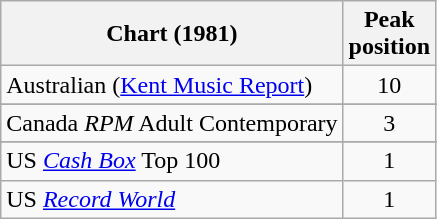<table class="wikitable sortable">
<tr>
<th>Chart (1981)</th>
<th>Peak<br>position</th>
</tr>
<tr>
<td>Australian (<a href='#'>Kent Music Report</a>)</td>
<td align="center">10</td>
</tr>
<tr>
</tr>
<tr>
<td>Canada <em>RPM</em> Adult Contemporary</td>
<td align="center">3</td>
</tr>
<tr>
</tr>
<tr>
</tr>
<tr>
</tr>
<tr>
<td>US <a href='#'><em>Cash Box</em></a> Top 100</td>
<td align="center">1</td>
</tr>
<tr>
<td>US <em><a href='#'>Record World</a></em></td>
<td align="center">1</td>
</tr>
</table>
